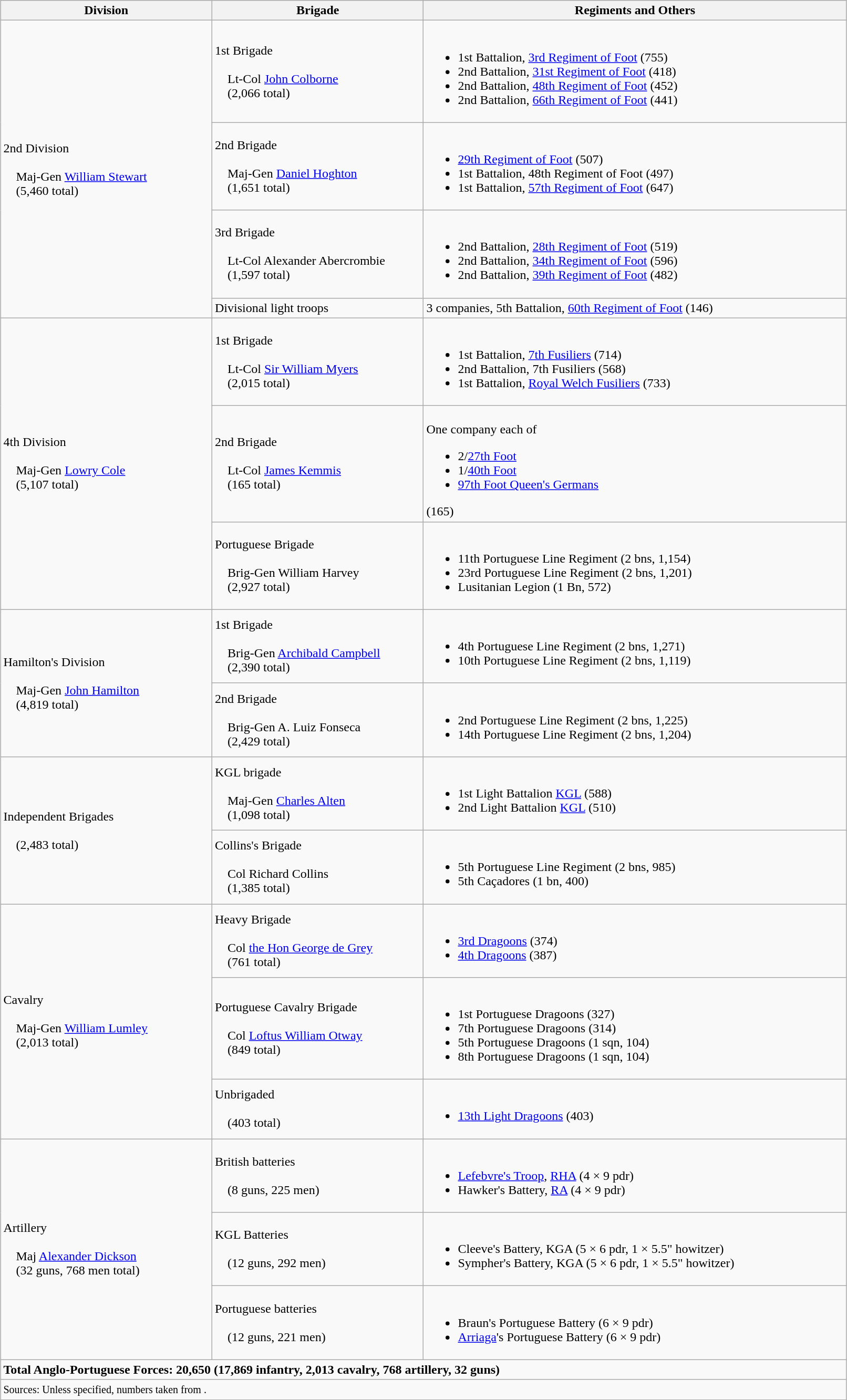<table class="wikitable" width="85%" style="margin: 1em auto 1em auto">
<tr>
<th style="width:25%;">Division</th>
<th style="width:25%;">Brigade</th>
<th>Regiments and Others</th>
</tr>
<tr>
<td rowspan=4>2nd Division<br><br>    Maj-Gen <a href='#'>William Stewart</a>
<br>    (5,460 total)</td>
<td>1st Brigade<br><br>    Lt-Col <a href='#'>John Colborne</a>
<br>    (2,066 total)</td>
<td><br><ul><li>1st Battalion, <a href='#'>3rd Regiment of Foot</a> (755)</li><li>2nd Battalion, <a href='#'>31st Regiment of Foot</a> (418)</li><li>2nd Battalion, <a href='#'>48th Regiment of Foot</a> (452)</li><li>2nd Battalion, <a href='#'>66th Regiment of Foot</a> (441)</li></ul></td>
</tr>
<tr>
<td>2nd Brigade<br><br>    Maj-Gen <a href='#'>Daniel Hoghton</a>
<br>    (1,651 total)</td>
<td><br><ul><li><a href='#'>29th Regiment of Foot</a> (507)</li><li>1st Battalion, 48th Regiment of Foot (497)</li><li>1st Battalion, <a href='#'>57th Regiment of Foot</a> (647)</li></ul></td>
</tr>
<tr>
<td>3rd Brigade<br><br>    Lt-Col Alexander Abercrombie
<br>    (1,597 total)</td>
<td><br><ul><li>2nd Battalion, <a href='#'>28th Regiment of Foot</a> (519)</li><li>2nd Battalion, <a href='#'>34th Regiment of Foot</a> (596)</li><li>2nd Battalion, <a href='#'>39th Regiment of Foot</a> (482)</li></ul></td>
</tr>
<tr>
<td>Divisional light troops</td>
<td>3 companies, 5th Battalion, <a href='#'>60th Regiment of Foot</a> (146)</td>
</tr>
<tr>
<td rowspan=3>4th Division<br><br>    Maj-Gen <a href='#'>Lowry Cole</a>
<br>    (5,107 total)</td>
<td>1st Brigade<br><br>    Lt-Col <a href='#'>Sir William Myers</a>
<br>    (2,015 total)</td>
<td><br><ul><li>1st Battalion, <a href='#'>7th Fusiliers</a> (714)</li><li>2nd Battalion, 7th Fusiliers (568)</li><li>1st Battalion, <a href='#'>Royal Welch Fusiliers</a> (733)</li></ul></td>
</tr>
<tr>
<td>2nd Brigade<br><br>    Lt-Col <a href='#'>James Kemmis</a>
<br>    (165 total)</td>
<td><br>One company each of<ul><li>2/<a href='#'>27th Foot</a></li><li>1/<a href='#'>40th Foot</a></li><li><a href='#'>97th Foot Queen's Germans</a></li></ul>(165)</td>
</tr>
<tr>
<td>Portuguese Brigade<br><br>    Brig-Gen William Harvey
<br>    (2,927 total)</td>
<td><br><ul><li>11th Portuguese Line Regiment (2 bns, 1,154)</li><li>23rd Portuguese Line Regiment (2 bns, 1,201)</li><li>Lusitanian Legion (1 Bn, 572)</li></ul></td>
</tr>
<tr>
<td rowspan=2>Hamilton's Division<br><br>    Maj-Gen <a href='#'>John Hamilton</a>
<br>    (4,819 total)</td>
<td>1st Brigade<br><br>    Brig-Gen <a href='#'>Archibald Campbell</a>
<br>    (2,390 total)</td>
<td><br><ul><li>4th Portuguese Line Regiment (2 bns, 1,271)</li><li>10th Portuguese Line Regiment (2 bns, 1,119)</li></ul></td>
</tr>
<tr>
<td>2nd Brigade<br><br>    Brig-Gen A. Luiz Fonseca
<br>    (2,429 total)</td>
<td><br><ul><li>2nd Portuguese Line Regiment (2 bns, 1,225)</li><li>14th Portuguese Line Regiment (2 bns, 1,204)</li></ul></td>
</tr>
<tr>
<td rowspan=2>Independent Brigades<br><br>    (2,483 total)</td>
<td>KGL brigade<br><br>    Maj-Gen <a href='#'>Charles Alten</a>
<br>    (1,098 total)</td>
<td><br><ul><li>1st Light Battalion <a href='#'>KGL</a> (588)</li><li>2nd Light Battalion <a href='#'>KGL</a> (510)</li></ul></td>
</tr>
<tr>
<td>Collins's Brigade<br><br>    Col Richard Collins
<br>    (1,385 total)</td>
<td><br><ul><li>5th Portuguese Line Regiment (2 bns, 985)</li><li>5th Caçadores (1 bn, 400)</li></ul></td>
</tr>
<tr>
<td rowspan=3>Cavalry<br><br>    Maj-Gen <a href='#'>William Lumley</a>
<br>    (2,013 total)</td>
<td>Heavy Brigade<br><br>    Col <a href='#'>the Hon George de Grey</a>
<br>    (761 total)</td>
<td><br><ul><li><a href='#'>3rd Dragoons</a> (374)</li><li><a href='#'>4th Dragoons</a> (387)</li></ul></td>
</tr>
<tr>
<td>Portuguese Cavalry Brigade<br><br>    Col <a href='#'>Loftus William Otway</a>
<br>    (849 total)</td>
<td><br><ul><li>1st Portuguese Dragoons (327)</li><li>7th Portuguese Dragoons (314)</li><li>5th Portuguese Dragoons (1 sqn, 104)</li><li>8th Portuguese Dragoons (1 sqn, 104)</li></ul></td>
</tr>
<tr>
<td>Unbrigaded<br><br>    (403 total)</td>
<td><br><ul><li><a href='#'>13th Light Dragoons</a> (403)</li></ul></td>
</tr>
<tr>
<td rowspan=3>Artillery<br><br>    Maj <a href='#'>Alexander Dickson</a>
<br>    (32 guns, 768 men total)</td>
<td>British batteries<br><br>    (8 guns, 225 men)</td>
<td><br><ul><li><a href='#'>Lefebvre's Troop</a>, <a href='#'>RHA</a> (4 × 9 pdr) </li><li>Hawker's Battery, <a href='#'>RA</a> (4 × 9 pdr)</li></ul></td>
</tr>
<tr>
<td>KGL Batteries<br><br>    (12 guns, 292 men)</td>
<td><br><ul><li>Cleeve's Battery, KGA (5 × 6 pdr, 1 × 5.5" howitzer)</li><li>Sympher's Battery, KGA (5 × 6 pdr, 1 × 5.5" howitzer)</li></ul></td>
</tr>
<tr>
<td>Portuguese batteries<br><br>    (12 guns, 221 men)</td>
<td><br><ul><li>Braun's Portuguese Battery (6 × 9 pdr)</li><li><a href='#'>Arriaga</a>'s Portuguese Battery (6 × 9 pdr)</li></ul></td>
</tr>
<tr>
<td colspan=3><strong>Total Anglo-Portuguese Forces: 20,650 (17,869 infantry, 2,013 cavalry, 768 artillery, 32 guns)</strong></td>
</tr>
<tr>
<td colspan=3><small>Sources: Unless specified, numbers taken from .</small></td>
</tr>
</table>
